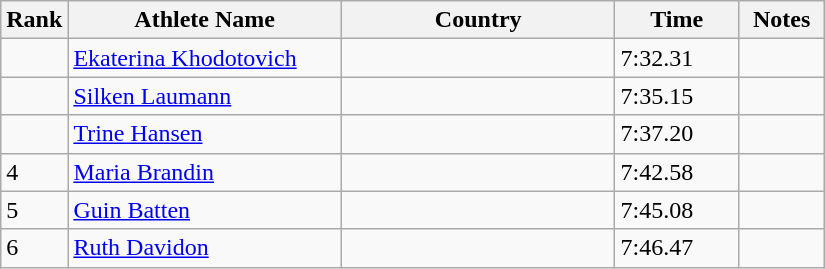<table class="wikitable">
<tr>
<th width=25>Rank</th>
<th width=175>Athlete Name</th>
<th width=175>Country</th>
<th width=75>Time</th>
<th width=50>Notes</th>
</tr>
<tr>
<td></td>
<td><a href='#'>Ekaterina Khodotovich</a></td>
<td></td>
<td>7:32.31</td>
<td></td>
</tr>
<tr>
<td></td>
<td><a href='#'>Silken Laumann</a></td>
<td></td>
<td>7:35.15</td>
<td></td>
</tr>
<tr>
<td></td>
<td><a href='#'>Trine Hansen</a></td>
<td></td>
<td>7:37.20</td>
<td></td>
</tr>
<tr>
<td>4</td>
<td><a href='#'>Maria Brandin</a></td>
<td></td>
<td>7:42.58</td>
<td></td>
</tr>
<tr>
<td>5</td>
<td><a href='#'>Guin Batten</a></td>
<td></td>
<td>7:45.08</td>
<td></td>
</tr>
<tr>
<td>6</td>
<td><a href='#'>Ruth Davidon</a></td>
<td></td>
<td>7:46.47</td>
<td></td>
</tr>
</table>
